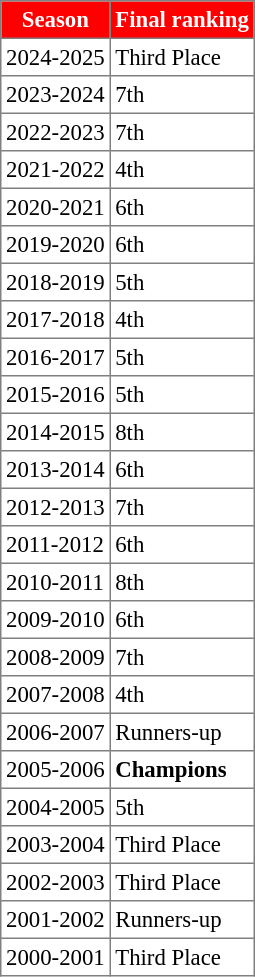<table style="background-color:#FFFFFF; font-size: 95%; border: gray solid 1px; border-collapse: collapse;" cellpadding="3" cellspacing="0" border="1">
<tr style="background-color:#FF0000; color:#FFFFFF;">
<th>Season</th>
<th>Final ranking</th>
</tr>
<tr>
<td>2024-2025</td>
<td>Third Place</td>
</tr>
<tr>
<td>2023-2024</td>
<td>7th</td>
</tr>
<tr>
<td>2022-2023</td>
<td>7th</td>
</tr>
<tr>
<td>2021-2022</td>
<td>4th</td>
</tr>
<tr>
<td>2020-2021</td>
<td>6th</td>
</tr>
<tr>
<td>2019-2020</td>
<td>6th</td>
</tr>
<tr>
<td>2018-2019</td>
<td>5th</td>
</tr>
<tr>
<td>2017-2018</td>
<td>4th</td>
</tr>
<tr>
<td>2016-2017</td>
<td>5th</td>
</tr>
<tr>
<td>2015-2016</td>
<td>5th</td>
</tr>
<tr>
<td>2014-2015</td>
<td>8th</td>
</tr>
<tr>
<td>2013-2014</td>
<td>6th</td>
</tr>
<tr>
<td>2012-2013</td>
<td>7th</td>
</tr>
<tr>
<td>2011-2012</td>
<td>6th</td>
</tr>
<tr>
<td>2010-2011</td>
<td>8th</td>
</tr>
<tr>
<td>2009-2010</td>
<td>6th</td>
</tr>
<tr>
<td>2008-2009</td>
<td>7th</td>
</tr>
<tr>
<td>2007-2008</td>
<td>4th</td>
</tr>
<tr>
<td>2006-2007</td>
<td>Runners-up</td>
</tr>
<tr>
<td>2005-2006</td>
<td><strong> Champions </strong></td>
</tr>
<tr>
<td>2004-2005</td>
<td>5th</td>
</tr>
<tr>
<td>2003-2004</td>
<td>Third Place</td>
</tr>
<tr>
<td>2002-2003</td>
<td>Third Place</td>
</tr>
<tr>
<td>2001-2002</td>
<td>Runners-up</td>
</tr>
<tr>
<td>2000-2001</td>
<td>Third Place</td>
</tr>
</table>
